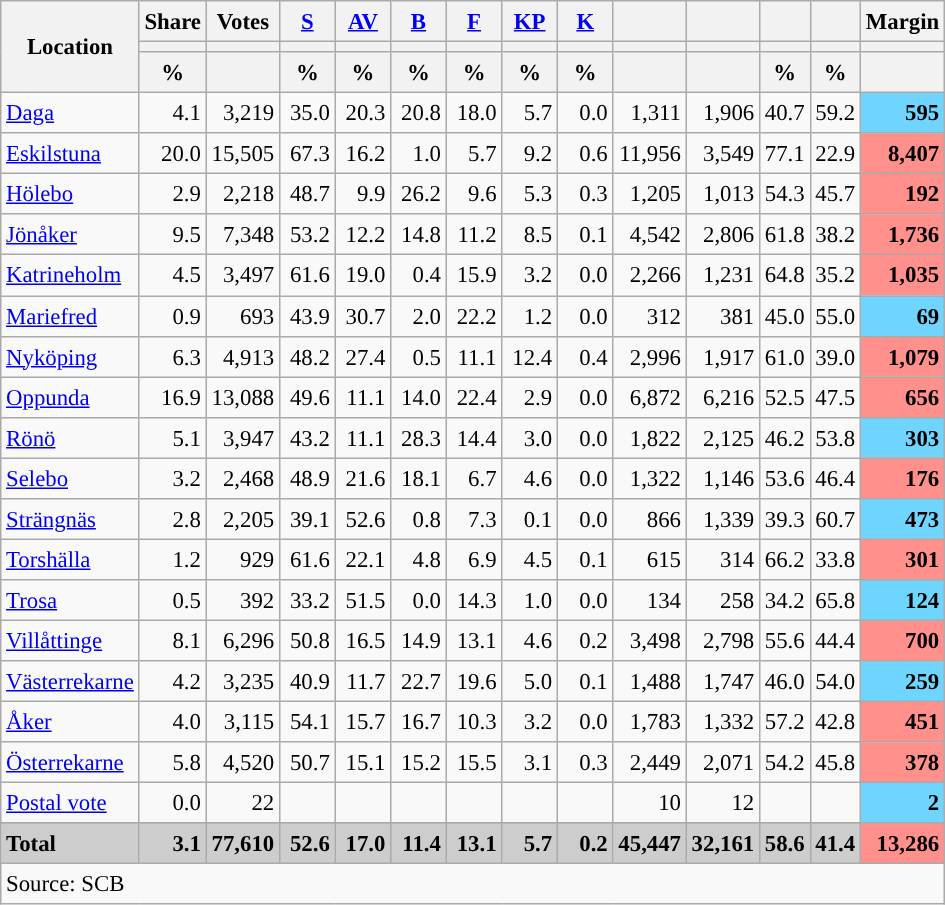<table class="wikitable sortable" style="text-align:right; font-size:95%; line-height:20px;">
<tr>
<th rowspan="3">Location</th>
<th>Share</th>
<th>Votes</th>
<th width="30px" class="unsortable"><a href='#'>S</a></th>
<th width="30px" class="unsortable"><a href='#'>AV</a></th>
<th width="30px" class="unsortable"><a href='#'>B</a></th>
<th width="30px" class="unsortable"><a href='#'>F</a></th>
<th width="30px" class="unsortable"><a href='#'>KP</a></th>
<th width="30px" class="unsortable"><a href='#'>K</a></th>
<th></th>
<th></th>
<th></th>
<th></th>
<th>Margin</th>
</tr>
<tr>
<th></th>
<th></th>
<th style="background:"></th>
<th style="background:"></th>
<th style="background:"></th>
<th style="background:"></th>
<th style="background:"></th>
<th style="background:"></th>
<th style="background:"></th>
<th style="background:"></th>
<th style="background:"></th>
<th style="background:"></th>
<th></th>
</tr>
<tr>
<th data-sort-type="number">%</th>
<th></th>
<th data-sort-type="number">%</th>
<th data-sort-type="number">%</th>
<th data-sort-type="number">%</th>
<th data-sort-type="number">%</th>
<th data-sort-type="number">%</th>
<th data-sort-type="number">%</th>
<th></th>
<th></th>
<th data-sort-type="number">%</th>
<th data-sort-type="number">%</th>
<th></th>
</tr>
<tr>
<td align=left><a href='#'>Daga</a></td>
<td>4.1</td>
<td>3,219</td>
<td>35.0</td>
<td>20.3</td>
<td>20.8</td>
<td>18.0</td>
<td>5.7</td>
<td>0.0</td>
<td>1,311</td>
<td>1,906</td>
<td>40.7</td>
<td>59.2</td>
<td bgcolor=#6fd5fe><strong>595</strong></td>
</tr>
<tr>
<td align=left><a href='#'>Eskilstuna</a></td>
<td>20.0</td>
<td>15,505</td>
<td>67.3</td>
<td>16.2</td>
<td>1.0</td>
<td>5.7</td>
<td>9.2</td>
<td>0.6</td>
<td>11,956</td>
<td>3,549</td>
<td>77.1</td>
<td>22.9</td>
<td bgcolor=#ff908c><strong>8,407</strong></td>
</tr>
<tr>
<td align=left><a href='#'>Hölebo</a></td>
<td>2.9</td>
<td>2,218</td>
<td>48.7</td>
<td>9.9</td>
<td>26.2</td>
<td>9.6</td>
<td>5.3</td>
<td>0.3</td>
<td>1,205</td>
<td>1,013</td>
<td>54.3</td>
<td>45.7</td>
<td bgcolor=#ff908c><strong>192</strong></td>
</tr>
<tr>
<td align=left><a href='#'>Jönåker</a></td>
<td>9.5</td>
<td>7,348</td>
<td>53.2</td>
<td>12.2</td>
<td>14.8</td>
<td>11.2</td>
<td>8.5</td>
<td>0.1</td>
<td>4,542</td>
<td>2,806</td>
<td>61.8</td>
<td>38.2</td>
<td bgcolor=#ff908c><strong>1,736</strong></td>
</tr>
<tr>
<td align=left><a href='#'>Katrineholm</a></td>
<td>4.5</td>
<td>3,497</td>
<td>61.6</td>
<td>19.0</td>
<td>0.4</td>
<td>15.9</td>
<td>3.2</td>
<td>0.0</td>
<td>2,266</td>
<td>1,231</td>
<td>64.8</td>
<td>35.2</td>
<td bgcolor=#ff908c><strong>1,035</strong></td>
</tr>
<tr>
<td align=left><a href='#'>Mariefred</a></td>
<td>0.9</td>
<td>693</td>
<td>43.9</td>
<td>30.7</td>
<td>2.0</td>
<td>22.2</td>
<td>1.2</td>
<td>0.0</td>
<td>312</td>
<td>381</td>
<td>45.0</td>
<td>55.0</td>
<td bgcolor=#6fd5fe><strong>69</strong></td>
</tr>
<tr>
<td align=left><a href='#'>Nyköping</a></td>
<td>6.3</td>
<td>4,913</td>
<td>48.2</td>
<td>27.4</td>
<td>0.5</td>
<td>11.1</td>
<td>12.4</td>
<td>0.4</td>
<td>2,996</td>
<td>1,917</td>
<td>61.0</td>
<td>39.0</td>
<td bgcolor=#ff908c><strong>1,079</strong></td>
</tr>
<tr>
<td align=left><a href='#'>Oppunda</a></td>
<td>16.9</td>
<td>13,088</td>
<td>49.6</td>
<td>11.1</td>
<td>14.0</td>
<td>22.4</td>
<td>2.9</td>
<td>0.0</td>
<td>6,872</td>
<td>6,216</td>
<td>52.5</td>
<td>47.5</td>
<td bgcolor=#ff908c><strong>656</strong></td>
</tr>
<tr>
<td align=left><a href='#'>Rönö</a></td>
<td>5.1</td>
<td>3,947</td>
<td>43.2</td>
<td>11.1</td>
<td>28.3</td>
<td>14.4</td>
<td>3.0</td>
<td>0.0</td>
<td>1,822</td>
<td>2,125</td>
<td>46.2</td>
<td>53.8</td>
<td bgcolor=#6fd5fe><strong>303</strong></td>
</tr>
<tr>
<td align=left><a href='#'>Selebo</a></td>
<td>3.2</td>
<td>2,468</td>
<td>48.9</td>
<td>21.6</td>
<td>18.1</td>
<td>6.7</td>
<td>4.6</td>
<td>0.0</td>
<td>1,322</td>
<td>1,146</td>
<td>53.6</td>
<td>46.4</td>
<td bgcolor=#ff908c><strong>176</strong></td>
</tr>
<tr>
<td align=left><a href='#'>Strängnäs</a></td>
<td>2.8</td>
<td>2,205</td>
<td>39.1</td>
<td>52.6</td>
<td>0.8</td>
<td>7.3</td>
<td>0.1</td>
<td>0.0</td>
<td>866</td>
<td>1,339</td>
<td>39.3</td>
<td>60.7</td>
<td bgcolor=#6fd5fe><strong>473</strong></td>
</tr>
<tr>
<td align=left><a href='#'>Torshälla</a></td>
<td>1.2</td>
<td>929</td>
<td>61.6</td>
<td>22.1</td>
<td>4.8</td>
<td>6.9</td>
<td>4.5</td>
<td>0.1</td>
<td>615</td>
<td>314</td>
<td>66.2</td>
<td>33.8</td>
<td bgcolor=#ff908c><strong>301</strong></td>
</tr>
<tr>
<td align=left><a href='#'>Trosa</a></td>
<td>0.5</td>
<td>392</td>
<td>33.2</td>
<td>51.5</td>
<td>0.0</td>
<td>14.3</td>
<td>1.0</td>
<td>0.0</td>
<td>134</td>
<td>258</td>
<td>34.2</td>
<td>65.8</td>
<td bgcolor=#6fd5fe><strong>124</strong></td>
</tr>
<tr>
<td align=left><a href='#'>Villåttinge</a></td>
<td>8.1</td>
<td>6,296</td>
<td>50.8</td>
<td>16.5</td>
<td>14.9</td>
<td>13.1</td>
<td>4.6</td>
<td>0.2</td>
<td>3,498</td>
<td>2,798</td>
<td>55.6</td>
<td>44.4</td>
<td bgcolor=#ff908c><strong>700</strong></td>
</tr>
<tr>
<td align=left><a href='#'>Västerrekarne</a></td>
<td>4.2</td>
<td>3,235</td>
<td>40.9</td>
<td>11.7</td>
<td>22.7</td>
<td>19.6</td>
<td>5.0</td>
<td>0.1</td>
<td>1,488</td>
<td>1,747</td>
<td>46.0</td>
<td>54.0</td>
<td bgcolor=#6fd5fe><strong>259</strong></td>
</tr>
<tr>
<td align=left><a href='#'>Åker</a></td>
<td>4.0</td>
<td>3,115</td>
<td>54.1</td>
<td>15.7</td>
<td>16.7</td>
<td>10.3</td>
<td>3.2</td>
<td>0.0</td>
<td>1,783</td>
<td>1,332</td>
<td>57.2</td>
<td>42.8</td>
<td bgcolor=#ff908c><strong>451</strong></td>
</tr>
<tr>
<td align=left><a href='#'>Österrekarne</a></td>
<td>5.8</td>
<td>4,520</td>
<td>50.7</td>
<td>15.1</td>
<td>15.2</td>
<td>15.5</td>
<td>3.1</td>
<td>0.3</td>
<td>2,449</td>
<td>2,071</td>
<td>54.2</td>
<td>45.8</td>
<td bgcolor=#ff908c><strong>378</strong></td>
</tr>
<tr>
<td align=left><a href='#'>Postal vote</a></td>
<td>0.0</td>
<td>22</td>
<td></td>
<td></td>
<td></td>
<td></td>
<td></td>
<td></td>
<td>10</td>
<td>12</td>
<td></td>
<td></td>
<td bgcolor=#6fd5fe><strong>2</strong></td>
</tr>
<tr>
</tr>
<tr style="background:#CDCDCD;">
<td align=left><strong>Total</strong></td>
<td><strong>3.1</strong></td>
<td><strong>77,610</strong></td>
<td><strong>52.6</strong></td>
<td><strong>17.0</strong></td>
<td><strong>11.4</strong></td>
<td><strong>13.1</strong></td>
<td><strong>5.7</strong></td>
<td><strong>0.2</strong></td>
<td><strong>45,447</strong></td>
<td><strong>32,161</strong></td>
<td><strong>58.6</strong></td>
<td><strong>41.4</strong></td>
<td bgcolor=#ff908c><strong>13,286</strong></td>
</tr>
<tr>
<td align=left colspan=14>Source: SCB </td>
</tr>
</table>
